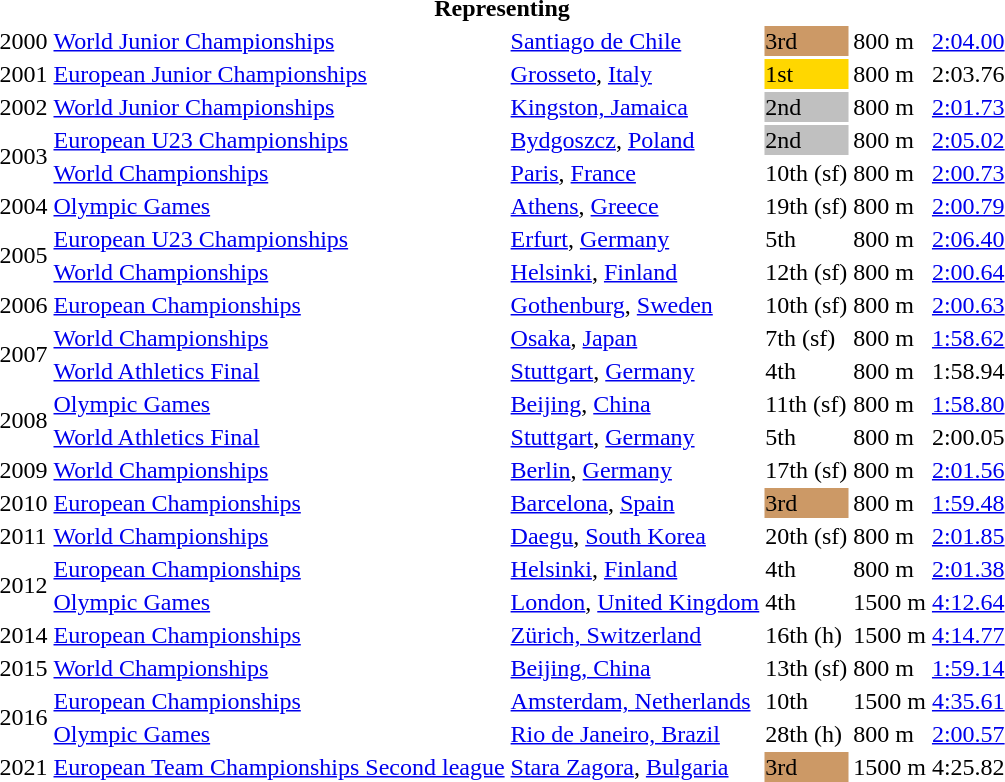<table>
<tr>
<th colspan="6">Representing </th>
</tr>
<tr>
<td>2000</td>
<td><a href='#'>World Junior Championships</a></td>
<td><a href='#'>Santiago de Chile</a></td>
<td bgcolor=cc9966>3rd</td>
<td>800 m</td>
<td><a href='#'>2:04.00</a></td>
</tr>
<tr>
<td>2001</td>
<td><a href='#'>European Junior Championships</a></td>
<td><a href='#'>Grosseto</a>, <a href='#'>Italy</a></td>
<td bgcolor=gold>1st</td>
<td>800 m</td>
<td>2:03.76</td>
</tr>
<tr>
<td>2002</td>
<td><a href='#'>World Junior Championships</a></td>
<td><a href='#'>Kingston, Jamaica</a></td>
<td bgcolor=silver>2nd</td>
<td>800 m</td>
<td><a href='#'>2:01.73</a></td>
</tr>
<tr>
<td rowspan=2>2003</td>
<td><a href='#'>European U23 Championships</a></td>
<td><a href='#'>Bydgoszcz</a>, <a href='#'>Poland</a></td>
<td bgcolor=silver>2nd</td>
<td>800 m</td>
<td><a href='#'>2:05.02</a></td>
</tr>
<tr>
<td><a href='#'>World Championships</a></td>
<td><a href='#'>Paris</a>, <a href='#'>France</a></td>
<td>10th (sf)</td>
<td>800 m</td>
<td><a href='#'>2:00.73</a></td>
</tr>
<tr>
<td>2004</td>
<td><a href='#'>Olympic Games</a></td>
<td><a href='#'>Athens</a>, <a href='#'>Greece</a></td>
<td>19th (sf)</td>
<td>800 m</td>
<td><a href='#'>2:00.79</a></td>
</tr>
<tr>
<td rowspan=2>2005</td>
<td><a href='#'>European U23 Championships</a></td>
<td><a href='#'>Erfurt</a>, <a href='#'>Germany</a></td>
<td>5th</td>
<td>800 m</td>
<td><a href='#'>2:06.40</a></td>
</tr>
<tr>
<td><a href='#'>World Championships</a></td>
<td><a href='#'>Helsinki</a>, <a href='#'>Finland</a></td>
<td>12th (sf)</td>
<td>800 m</td>
<td><a href='#'>2:00.64</a></td>
</tr>
<tr>
<td>2006</td>
<td><a href='#'>European Championships</a></td>
<td><a href='#'>Gothenburg</a>, <a href='#'>Sweden</a></td>
<td>10th (sf)</td>
<td>800 m</td>
<td><a href='#'>2:00.63</a></td>
</tr>
<tr>
<td rowspan=2>2007</td>
<td><a href='#'>World Championships</a></td>
<td><a href='#'>Osaka</a>, <a href='#'>Japan</a></td>
<td>7th (sf)</td>
<td>800 m</td>
<td><a href='#'>1:58.62</a></td>
</tr>
<tr>
<td><a href='#'>World Athletics Final</a></td>
<td><a href='#'>Stuttgart</a>, <a href='#'>Germany</a></td>
<td>4th</td>
<td>800 m</td>
<td>1:58.94</td>
</tr>
<tr>
<td rowspan=2>2008</td>
<td><a href='#'>Olympic Games</a></td>
<td><a href='#'>Beijing</a>, <a href='#'>China</a></td>
<td>11th (sf)</td>
<td>800 m</td>
<td><a href='#'>1:58.80</a></td>
</tr>
<tr>
<td><a href='#'>World Athletics Final</a></td>
<td><a href='#'>Stuttgart</a>, <a href='#'>Germany</a></td>
<td>5th</td>
<td>800 m</td>
<td>2:00.05</td>
</tr>
<tr>
<td>2009</td>
<td><a href='#'>World Championships</a></td>
<td><a href='#'>Berlin</a>, <a href='#'>Germany</a></td>
<td>17th (sf)</td>
<td>800 m</td>
<td><a href='#'>2:01.56</a></td>
</tr>
<tr>
<td>2010</td>
<td><a href='#'>European Championships</a></td>
<td><a href='#'>Barcelona</a>, <a href='#'>Spain</a></td>
<td bgcolor=cc9966>3rd</td>
<td>800 m</td>
<td><a href='#'>1:59.48</a></td>
</tr>
<tr>
<td>2011</td>
<td><a href='#'>World Championships</a></td>
<td><a href='#'>Daegu</a>, <a href='#'>South Korea</a></td>
<td>20th (sf)</td>
<td>800 m</td>
<td><a href='#'>2:01.85</a></td>
</tr>
<tr>
<td rowspan=2>2012</td>
<td><a href='#'>European Championships</a></td>
<td><a href='#'>Helsinki</a>, <a href='#'>Finland</a></td>
<td>4th</td>
<td>800 m</td>
<td><a href='#'>2:01.38</a></td>
</tr>
<tr>
<td><a href='#'>Olympic Games</a></td>
<td><a href='#'>London</a>, <a href='#'>United Kingdom</a></td>
<td>4th</td>
<td>1500 m</td>
<td><a href='#'>4:12.64</a></td>
</tr>
<tr>
<td>2014</td>
<td><a href='#'>European Championships</a></td>
<td><a href='#'>Zürich, Switzerland</a></td>
<td>16th (h)</td>
<td>1500 m</td>
<td><a href='#'>4:14.77</a></td>
</tr>
<tr>
<td>2015</td>
<td><a href='#'>World Championships</a></td>
<td><a href='#'>Beijing, China</a></td>
<td>13th (sf)</td>
<td>800 m</td>
<td><a href='#'>1:59.14</a></td>
</tr>
<tr>
<td rowspan=2>2016</td>
<td><a href='#'>European Championships</a></td>
<td><a href='#'>Amsterdam, Netherlands</a></td>
<td>10th</td>
<td>1500 m</td>
<td><a href='#'>4:35.61</a></td>
</tr>
<tr>
<td><a href='#'>Olympic Games</a></td>
<td><a href='#'>Rio de Janeiro, Brazil</a></td>
<td>28th (h)</td>
<td>800 m</td>
<td><a href='#'>2:00.57</a></td>
</tr>
<tr>
<td>2021</td>
<td><a href='#'>European Team Championships Second league</a></td>
<td><a href='#'>Stara Zagora</a>, <a href='#'>Bulgaria</a></td>
<td bgcolor=cc9966>3rd</td>
<td>1500 m</td>
<td>4:25.82</td>
</tr>
</table>
